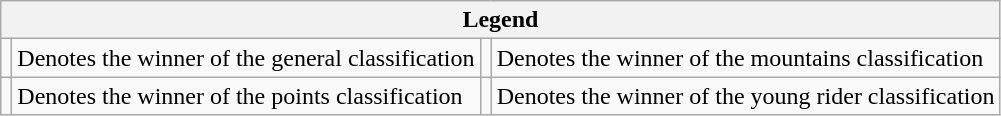<table class="wikitable">
<tr>
<th colspan="4">Legend</th>
</tr>
<tr>
<td></td>
<td>Denotes the winner of the general classification</td>
<td></td>
<td>Denotes the winner of the mountains classification</td>
</tr>
<tr>
<td></td>
<td>Denotes the winner of the points classification</td>
<td></td>
<td>Denotes the winner of the young rider classification</td>
</tr>
</table>
